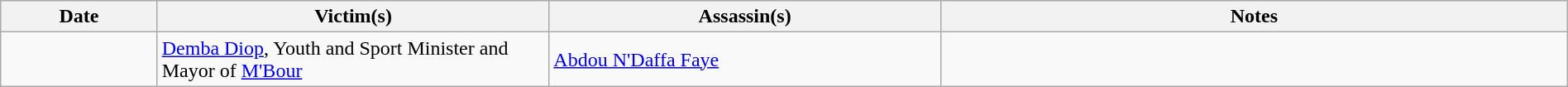<table class="wikitable sortable" style="width:100%">
<tr>
<th style="width:10%">Date</th>
<th style="width:25%">Victim(s)</th>
<th style="width:25%">Assassin(s)</th>
<th style="width:40%">Notes</th>
</tr>
<tr>
<td></td>
<td><a href='#'>Demba Diop</a>, Youth and Sport Minister and Mayor of <a href='#'>M'Bour</a></td>
<td><a href='#'>Abdou N'Daffa Faye</a></td>
<td></td>
</tr>
</table>
